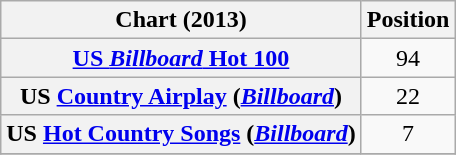<table class="wikitable plainrowheaders sortable">
<tr>
<th scope="col">Chart (2013)</th>
<th scope="col">Position</th>
</tr>
<tr>
<th scope="row"><a href='#'>US <em>Billboard</em> Hot 100</a></th>
<td align="center">94</td>
</tr>
<tr>
<th scope="row">US <a href='#'>Country Airplay</a> (<em><a href='#'>Billboard</a></em>)</th>
<td align="center">22</td>
</tr>
<tr>
<th scope="row">US <a href='#'>Hot Country Songs</a> (<em><a href='#'>Billboard</a></em>)</th>
<td align="center">7</td>
</tr>
<tr>
</tr>
</table>
